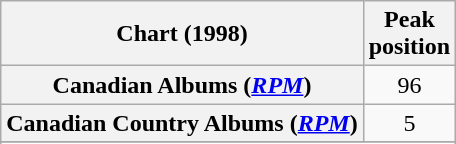<table class="wikitable sortable plainrowheaders" style="text-align:center">
<tr>
<th scope="col">Chart (1998)</th>
<th scope="col">Peak<br>position</th>
</tr>
<tr>
<th scope="row">Canadian Albums (<em><a href='#'>RPM</a></em>)</th>
<td>96</td>
</tr>
<tr>
<th scope="row">Canadian Country Albums (<em><a href='#'>RPM</a></em>)</th>
<td>5</td>
</tr>
<tr>
</tr>
<tr>
</tr>
</table>
